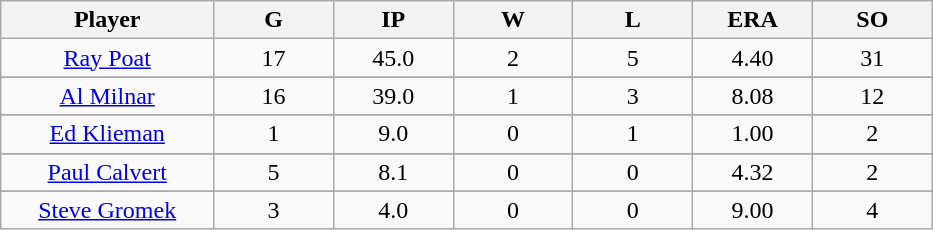<table class="wikitable sortable">
<tr>
<th bgcolor="#DDDDFF" width="16%">Player</th>
<th bgcolor="#DDDDFF" width="9%">G</th>
<th bgcolor="#DDDDFF" width="9%">IP</th>
<th bgcolor="#DDDDFF" width="9%">W</th>
<th bgcolor="#DDDDFF" width="9%">L</th>
<th bgcolor="#DDDDFF" width="9%">ERA</th>
<th bgcolor="#DDDDFF" width="9%">SO</th>
</tr>
<tr align="center">
<td><a href='#'>Ray Poat</a></td>
<td>17</td>
<td>45.0</td>
<td>2</td>
<td>5</td>
<td>4.40</td>
<td>31</td>
</tr>
<tr>
</tr>
<tr align="center">
<td><a href='#'>Al Milnar</a></td>
<td>16</td>
<td>39.0</td>
<td>1</td>
<td>3</td>
<td>8.08</td>
<td>12</td>
</tr>
<tr>
</tr>
<tr align="center">
<td><a href='#'>Ed Klieman</a></td>
<td>1</td>
<td>9.0</td>
<td>0</td>
<td>1</td>
<td>1.00</td>
<td>2</td>
</tr>
<tr>
</tr>
<tr align="center">
<td><a href='#'>Paul Calvert</a></td>
<td>5</td>
<td>8.1</td>
<td>0</td>
<td>0</td>
<td>4.32</td>
<td>2</td>
</tr>
<tr>
</tr>
<tr align="center">
<td><a href='#'>Steve Gromek</a></td>
<td>3</td>
<td>4.0</td>
<td>0</td>
<td>0</td>
<td>9.00</td>
<td>4</td>
</tr>
</table>
